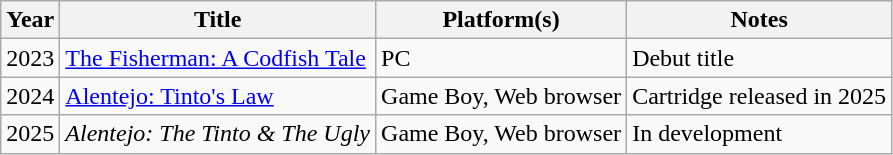<table class="wikitable">
<tr>
<th>Year</th>
<th>Title</th>
<th>Platform(s)</th>
<th>Notes</th>
</tr>
<tr>
<td>2023</td>
<td><a href='#'>The Fisherman: A Codfish Tale</a></td>
<td>PC</td>
<td>Debut title</td>
</tr>
<tr>
<td>2024</td>
<td><a href='#'>Alentejo: Tinto's Law</a></td>
<td>Game Boy, Web browser</td>
<td>Cartridge released in 2025</td>
</tr>
<tr>
<td>2025</td>
<td><em>Alentejo: The Tinto & The Ugly</em></td>
<td>Game Boy, Web browser</td>
<td>In development</td>
</tr>
</table>
